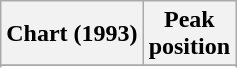<table class="wikitable sortable plainrowheaders">
<tr>
<th>Chart (1993)</th>
<th>Peak<br>position</th>
</tr>
<tr>
</tr>
<tr>
</tr>
<tr>
</tr>
</table>
